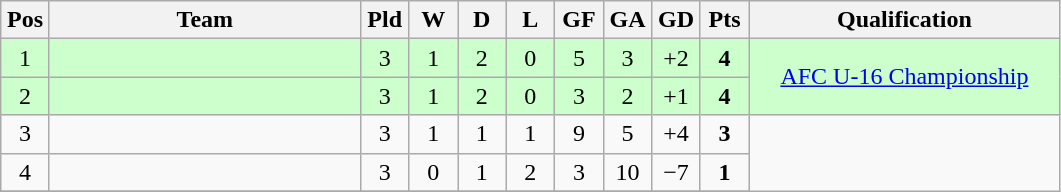<table class="wikitable" border="1" style="text-align: center;">
<tr>
<th width="25"><abbr>Pos</abbr></th>
<th width="200">Team</th>
<th width="25"><abbr>Pld</abbr></th>
<th width="25"><abbr>W</abbr></th>
<th width="25"><abbr>D</abbr></th>
<th width="25"><abbr>L</abbr></th>
<th width="25"><abbr>GF</abbr></th>
<th width="25"><abbr>GA</abbr></th>
<th width="25"><abbr>GD</abbr></th>
<th width="25"><abbr>Pts</abbr></th>
<th width="200">Qualification</th>
</tr>
<tr bgcolor=#CCFFCC>
<td>1</td>
<td align="left"></td>
<td>3</td>
<td>1</td>
<td>2</td>
<td>0</td>
<td>5</td>
<td>3</td>
<td>+2</td>
<td><strong>4</strong></td>
<td rowspan=2><a href='#'>AFC U-16 Championship</a></td>
</tr>
<tr bgcolor=#CCFFCC>
<td>2</td>
<td align="left"></td>
<td>3</td>
<td>1</td>
<td>2</td>
<td>0</td>
<td>3</td>
<td>2</td>
<td>+1</td>
<td><strong>4</strong></td>
</tr>
<tr>
<td>3</td>
<td align="left"></td>
<td>3</td>
<td>1</td>
<td>1</td>
<td>1</td>
<td>9</td>
<td>5</td>
<td>+4</td>
<td><strong>3</strong></td>
</tr>
<tr>
<td>4</td>
<td align="left"></td>
<td>3</td>
<td>0</td>
<td>1</td>
<td>2</td>
<td>3</td>
<td>10</td>
<td>−7</td>
<td><strong>1</strong></td>
</tr>
<tr>
</tr>
</table>
